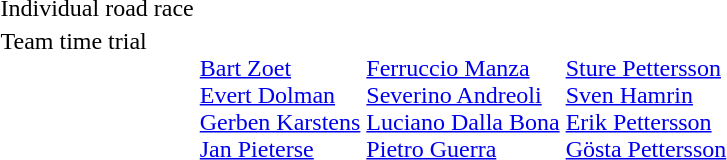<table>
<tr>
<td>Individual road race<br></td>
<td></td>
<td></td>
<td></td>
</tr>
<tr valign="top">
<td>Team time trial<br></td>
<td><br><a href='#'>Bart Zoet</a><br><a href='#'>Evert Dolman</a><br><a href='#'>Gerben Karstens</a><br><a href='#'>Jan Pieterse</a></td>
<td><br><a href='#'>Ferruccio Manza</a><br><a href='#'>Severino Andreoli</a><br><a href='#'>Luciano Dalla Bona</a><br><a href='#'>Pietro Guerra</a></td>
<td><br><a href='#'>Sture Pettersson</a><br><a href='#'>Sven Hamrin</a><br><a href='#'>Erik Pettersson</a><br><a href='#'>Gösta Pettersson</a></td>
</tr>
</table>
